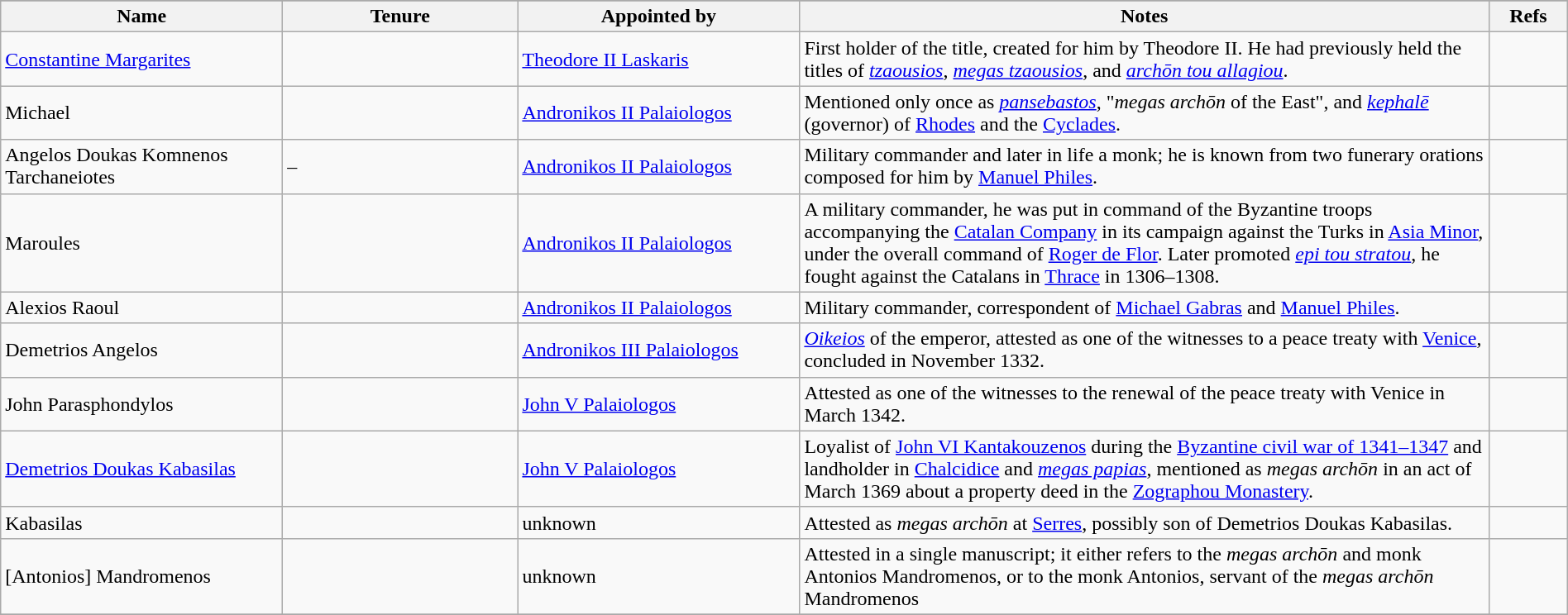<table class="wikitable"  width="100%">
<tr bgcolor="#FFDEAD">
</tr>
<tr>
<th width="18%">Name</th>
<th width="15%">Tenure</th>
<th width="18%">Appointed by</th>
<th width="44%">Notes</th>
<th width="5%">Refs</th>
</tr>
<tr>
<td><a href='#'>Constantine Margarites</a></td>
<td></td>
<td><a href='#'>Theodore II Laskaris</a></td>
<td>First holder of the title, created for him by Theodore II. He had previously held the titles of <em><a href='#'>tzaousios</a></em>, <em><a href='#'>megas tzaousios</a></em>, and <em><a href='#'>archōn tou allagiou</a></em>.</td>
<td></td>
</tr>
<tr>
<td>Michael</td>
<td></td>
<td><a href='#'>Andronikos II Palaiologos</a></td>
<td>Mentioned only once as <em><a href='#'>pansebastos</a></em>, "<em>megas archōn</em> of the East", and <em><a href='#'>kephalē</a></em> (governor) of <a href='#'>Rhodes</a> and the <a href='#'>Cyclades</a>.</td>
<td></td>
</tr>
<tr>
<td>Angelos Doukas Komnenos Tarchaneiotes</td>
<td> – </td>
<td><a href='#'>Andronikos II Palaiologos</a></td>
<td>Military commander and later in life a monk; he is known from two funerary orations composed for him by <a href='#'>Manuel Philes</a>.</td>
<td></td>
</tr>
<tr>
<td>Maroules</td>
<td></td>
<td><a href='#'>Andronikos II Palaiologos</a></td>
<td>A military commander, he was put in command of the Byzantine troops accompanying the <a href='#'>Catalan Company</a> in its campaign against the Turks in <a href='#'>Asia Minor</a>, under the overall command of <a href='#'>Roger de Flor</a>. Later promoted <em><a href='#'>epi tou stratou</a></em>, he fought against the Catalans in <a href='#'>Thrace</a> in 1306–1308.</td>
<td></td>
</tr>
<tr>
<td>Alexios Raoul</td>
<td></td>
<td><a href='#'>Andronikos II Palaiologos</a></td>
<td>Military commander, correspondent of <a href='#'>Michael Gabras</a> and <a href='#'>Manuel Philes</a>.</td>
<td></td>
</tr>
<tr>
<td>Demetrios Angelos</td>
<td></td>
<td><a href='#'>Andronikos III Palaiologos</a></td>
<td><em><a href='#'>Oikeios</a></em> of the emperor, attested as one of the witnesses to a peace treaty with <a href='#'>Venice</a>, concluded in November 1332.</td>
<td></td>
</tr>
<tr>
<td>John Parasphondylos</td>
<td></td>
<td><a href='#'>John V Palaiologos</a></td>
<td>Attested as one of the witnesses to the renewal of the peace treaty with Venice in March 1342.</td>
<td></td>
</tr>
<tr>
<td><a href='#'>Demetrios Doukas Kabasilas</a></td>
<td></td>
<td><a href='#'>John V Palaiologos</a></td>
<td>Loyalist of <a href='#'>John VI Kantakouzenos</a> during the <a href='#'>Byzantine civil war of 1341–1347</a> and landholder in <a href='#'>Chalcidice</a> and <em><a href='#'>megas papias</a></em>, mentioned as <em>megas archōn</em> in an act of March 1369 about a property deed in the <a href='#'>Zographou Monastery</a>.</td>
<td></td>
</tr>
<tr>
<td>Kabasilas</td>
<td></td>
<td>unknown</td>
<td>Attested as <em>megas archōn</em> at <a href='#'>Serres</a>, possibly son of Demetrios Doukas Kabasilas.</td>
<td></td>
</tr>
<tr>
<td>[Antonios] Mandromenos</td>
<td></td>
<td>unknown</td>
<td>Attested in a single manuscript; it either refers to the <em>megas archōn</em> and monk Antonios Mandromenos, or to the monk Antonios, servant of the <em>megas archōn</em> Mandromenos</td>
<td></td>
</tr>
<tr>
</tr>
</table>
